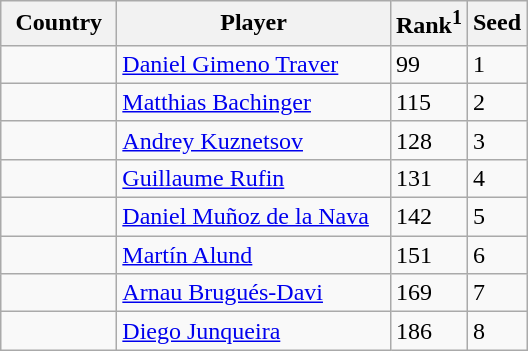<table class="sortable wikitable">
<tr>
<th width="70">Country</th>
<th width="175">Player</th>
<th>Rank<sup>1</sup></th>
<th>Seed</th>
</tr>
<tr>
<td></td>
<td><a href='#'>Daniel Gimeno Traver</a></td>
<td>99</td>
<td>1</td>
</tr>
<tr>
<td></td>
<td><a href='#'>Matthias Bachinger</a></td>
<td>115</td>
<td>2</td>
</tr>
<tr>
<td></td>
<td><a href='#'>Andrey Kuznetsov</a></td>
<td>128</td>
<td>3</td>
</tr>
<tr>
<td></td>
<td><a href='#'>Guillaume Rufin</a></td>
<td>131</td>
<td>4</td>
</tr>
<tr>
<td></td>
<td><a href='#'>Daniel Muñoz de la Nava</a></td>
<td>142</td>
<td>5</td>
</tr>
<tr>
<td></td>
<td><a href='#'>Martín Alund</a></td>
<td>151</td>
<td>6</td>
</tr>
<tr>
<td></td>
<td><a href='#'>Arnau Brugués-Davi</a></td>
<td>169</td>
<td>7</td>
</tr>
<tr>
<td></td>
<td><a href='#'>Diego Junqueira</a></td>
<td>186</td>
<td>8</td>
</tr>
</table>
